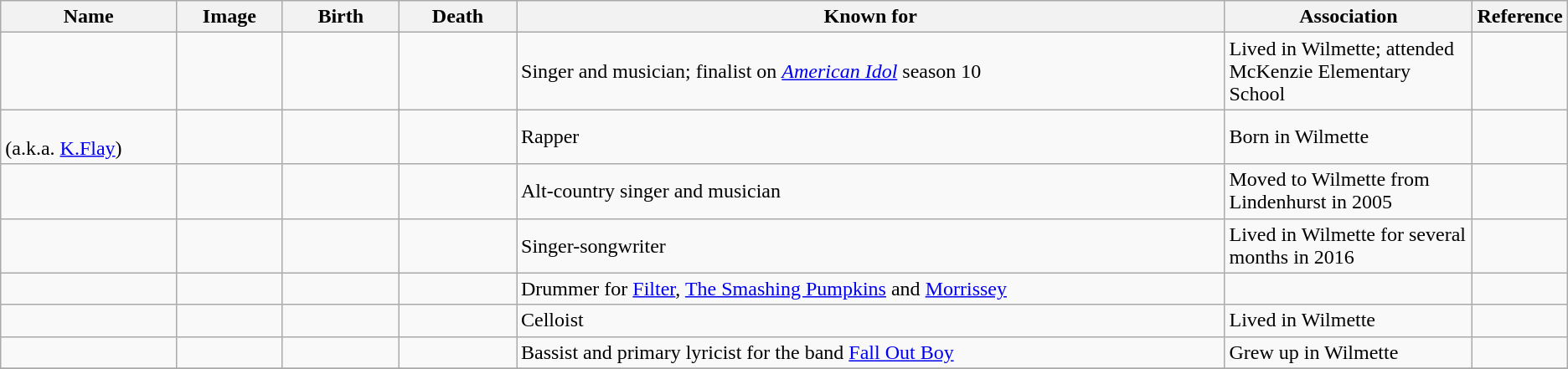<table class="wikitable sortable">
<tr>
<th scope="col" width="140">Name</th>
<th scope="col" width="80" class="unsortable">Image</th>
<th scope="col" width="90">Birth</th>
<th scope="col" width="90">Death</th>
<th scope="col" width="600" class="unsortable">Known for</th>
<th scope="col" width="200" class="unsortable">Association</th>
<th scope="col" width="30" class="unsortable">Reference</th>
</tr>
<tr>
<td></td>
<td></td>
<td align=right></td>
<td></td>
<td>Singer and musician; finalist on <em><a href='#'>American Idol</a></em> season 10</td>
<td>Lived in Wilmette; attended McKenzie Elementary School</td>
<td align="center"></td>
</tr>
<tr>
<td><br>(a.k.a. <a href='#'>K.Flay</a>)</td>
<td></td>
<td align=right></td>
<td></td>
<td>Rapper</td>
<td>Born in Wilmette</td>
<td align="center"></td>
</tr>
<tr>
<td></td>
<td></td>
<td align=right></td>
<td></td>
<td>Alt-country singer and musician</td>
<td>Moved to Wilmette from Lindenhurst in 2005</td>
<td align="center"></td>
</tr>
<tr>
<td></td>
<td></td>
<td align=right></td>
<td align=right></td>
<td>Singer-songwriter</td>
<td>Lived in Wilmette for several months in 2016</td>
<td align="center"></td>
</tr>
<tr>
<td></td>
<td></td>
<td align=right></td>
<td></td>
<td>Drummer for <a href='#'>Filter</a>, <a href='#'>The Smashing Pumpkins</a> and <a href='#'>Morrissey</a></td>
<td></td>
<td align="center"></td>
</tr>
<tr>
<td></td>
<td></td>
<td></td>
<td></td>
<td>Celloist</td>
<td>Lived in Wilmette</td>
<td align="center"></td>
</tr>
<tr>
<td></td>
<td></td>
<td align=right></td>
<td></td>
<td>Bassist and primary lyricist for the band <a href='#'>Fall Out Boy</a></td>
<td>Grew up in Wilmette</td>
<td align="center"></td>
</tr>
<tr>
</tr>
</table>
